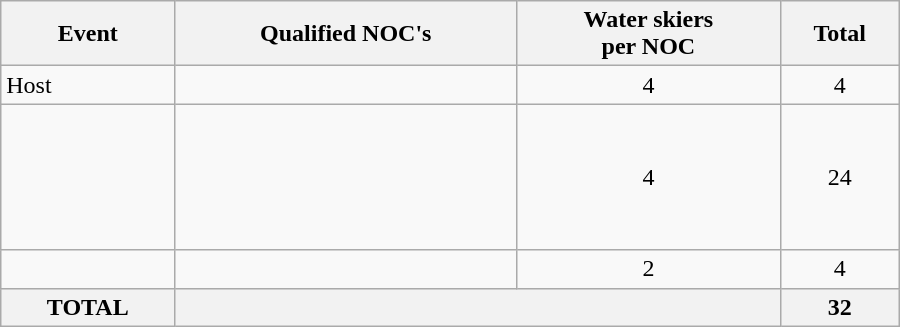<table class="wikitable" width=600>
<tr>
<th>Event</th>
<th>Qualified NOC's</th>
<th>Water skiers<br> per NOC</th>
<th>Total</th>
</tr>
<tr>
<td>Host</td>
<td></td>
<td align="center">4</td>
<td align="center">4</td>
</tr>
<tr>
<td></td>
<td><br><br><br><br><br></td>
<td align="center">4</td>
<td align="center">24</td>
</tr>
<tr>
<td></td>
<td><br></td>
<td align="center">2</td>
<td align="center">4</td>
</tr>
<tr>
<th>TOTAL</th>
<th colspan="2"></th>
<th>32</th>
</tr>
</table>
